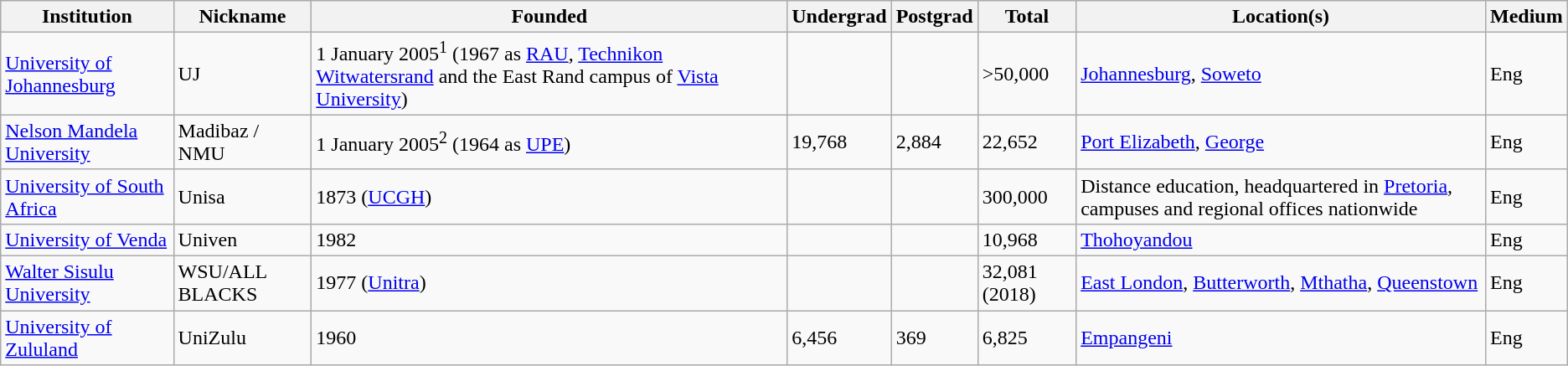<table class="wikitable sortable" style="text-align: centre;">
<tr ">
<th>Institution</th>
<th>Nickname</th>
<th>Founded</th>
<th>Undergrad</th>
<th>Postgrad</th>
<th>Total</th>
<th>Location(s)</th>
<th>Medium</th>
</tr>
<tr>
<td><a href='#'>University of Johannesburg</a></td>
<td>UJ</td>
<td>1 January 2005<sup>1</sup> (1967 as <a href='#'>RAU</a>, <a href='#'>Technikon Witwatersrand</a> and the East Rand campus of <a href='#'>Vista University</a>)</td>
<td></td>
<td></td>
<td>>50,000</td>
<td><a href='#'>Johannesburg</a>, <a href='#'>Soweto</a></td>
<td>Eng</td>
</tr>
<tr>
<td><a href='#'>Nelson Mandela University</a></td>
<td>Madibaz / NMU</td>
<td>1 January 2005<sup>2</sup> (1964 as <a href='#'>UPE</a>)</td>
<td>19,768</td>
<td>2,884</td>
<td>22,652</td>
<td><a href='#'>Port Elizabeth</a>, <a href='#'>George</a></td>
<td>Eng</td>
</tr>
<tr>
<td><a href='#'>University of South Africa</a></td>
<td>Unisa</td>
<td>1873 (<a href='#'>UCGH</a>)</td>
<td></td>
<td></td>
<td>300,000</td>
<td>Distance education, headquartered in <a href='#'>Pretoria</a>, campuses and regional offices nationwide</td>
<td>Eng</td>
</tr>
<tr>
<td><a href='#'>University of Venda</a></td>
<td>Univen</td>
<td>1982</td>
<td></td>
<td></td>
<td>10,968</td>
<td><a href='#'>Thohoyandou</a></td>
<td>Eng</td>
</tr>
<tr>
<td><a href='#'>Walter Sisulu University</a></td>
<td>WSU/ALL BLACKS</td>
<td>1977 (<a href='#'>Unitra</a>)</td>
<td></td>
<td></td>
<td>32,081 (2018)</td>
<td><a href='#'>East London</a>, <a href='#'>Butterworth</a>, <a href='#'>Mthatha</a>, <a href='#'>Queenstown</a></td>
<td>Eng</td>
</tr>
<tr>
<td><a href='#'>University of Zululand</a></td>
<td>UniZulu</td>
<td>1960</td>
<td>6,456</td>
<td>369</td>
<td>6,825</td>
<td><a href='#'>Empangeni</a></td>
<td>Eng</td>
</tr>
</table>
